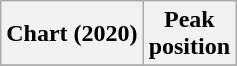<table class="wikitable plainrowheaders" style="text-align:center">
<tr>
<th>Chart (2020)</th>
<th>Peak<br>position</th>
</tr>
<tr>
</tr>
</table>
